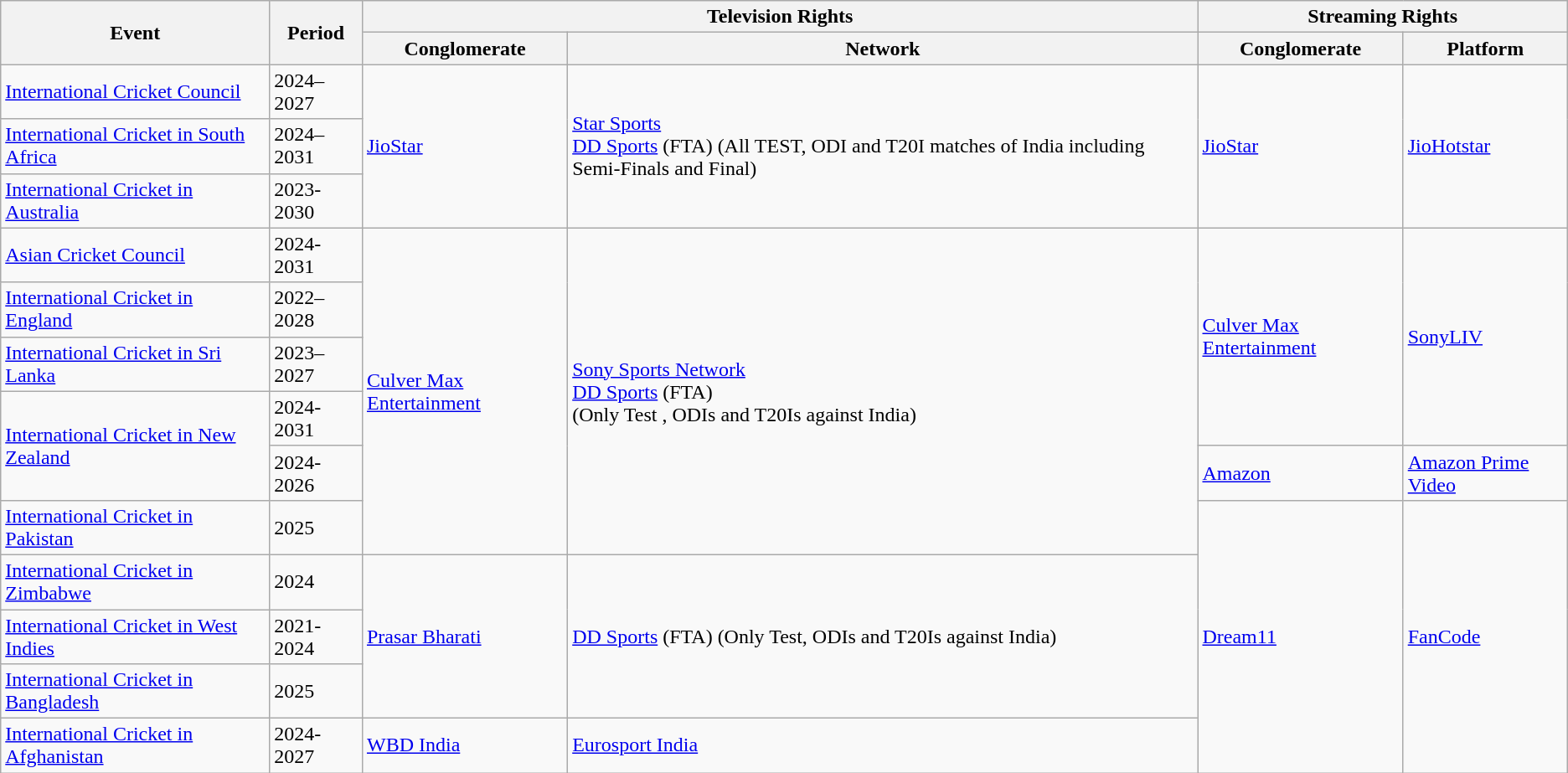<table class="wikitable">
<tr>
<th colspan="2" rowspan="2">Event</th>
<th rowspan="2">Period</th>
<th colspan="2">Television Rights</th>
<th colspan="2">Streaming Rights</th>
</tr>
<tr>
<th>Conglomerate</th>
<th>Network</th>
<th>Conglomerate</th>
<th>Platform</th>
</tr>
<tr>
<td colspan="2"><a href='#'>International Cricket Council</a></td>
<td>2024–2027</td>
<td rowspan="3"><a href='#'>JioStar</a></td>
<td rowspan="3"><a href='#'>Star Sports</a><br><a href='#'>DD Sports</a> (FTA)
(All TEST, ODI and T20I matches of India including Semi-Finals and Final)</td>
<td rowspan="3"><a href='#'>JioStar</a></td>
<td rowspan="3"><a href='#'>JioHotstar</a></td>
</tr>
<tr>
<td colspan="2"><a href='#'>International Cricket in South Africa</a></td>
<td>2024–2031</td>
</tr>
<tr>
<td colspan="2"><a href='#'>International Cricket in Australia</a></td>
<td>2023-2030</td>
</tr>
<tr>
<td colspan="2"><a href='#'>Asian Cricket Council</a></td>
<td>2024-2031</td>
<td rowspan="6"><a href='#'>Culver Max Entertainment</a></td>
<td rowspan="6"><a href='#'>Sony Sports Network</a><br><a href='#'>DD Sports</a> (FTA)<br>(Only Test , ODIs and T20Is against India)</td>
<td rowspan="4"><a href='#'>Culver Max Entertainment</a></td>
<td rowspan="4"><a href='#'>SonyLIV</a></td>
</tr>
<tr>
<td colspan="2"><a href='#'>International Cricket in England</a></td>
<td>2022–2028</td>
</tr>
<tr>
<td colspan="2"><a href='#'>International Cricket in Sri Lanka</a></td>
<td>2023–2027</td>
</tr>
<tr>
<td colspan="2" rowspan="2"><a href='#'>International Cricket in New Zealand</a></td>
<td>2024-2031</td>
</tr>
<tr>
<td>2024-2026</td>
<td><a href='#'>Amazon</a></td>
<td><a href='#'>Amazon Prime Video</a></td>
</tr>
<tr>
<td colspan="2"><a href='#'>International Cricket in Pakistan</a></td>
<td>2025</td>
<td rowspan="5"><a href='#'>Dream11</a></td>
<td rowspan="5"><a href='#'>FanCode</a></td>
</tr>
<tr>
<td colspan="2"><a href='#'>International Cricket in Zimbabwe</a></td>
<td>2024</td>
<td rowspan="3"><a href='#'>Prasar Bharati</a></td>
<td rowspan="3"><a href='#'>DD Sports</a> (FTA) (Only Test, ODIs and T20Is against India)</td>
</tr>
<tr>
<td colspan="2"><a href='#'>International Cricket in West Indies</a></td>
<td>2021-2024</td>
</tr>
<tr>
<td colspan="2"><a href='#'>International Cricket in Bangladesh</a></td>
<td>2025</td>
</tr>
<tr>
<td colspan="2"><a href='#'>International Cricket in Afghanistan</a></td>
<td>2024-2027</td>
<td><a href='#'>WBD India</a></td>
<td><a href='#'>Eurosport India</a></td>
</tr>
</table>
